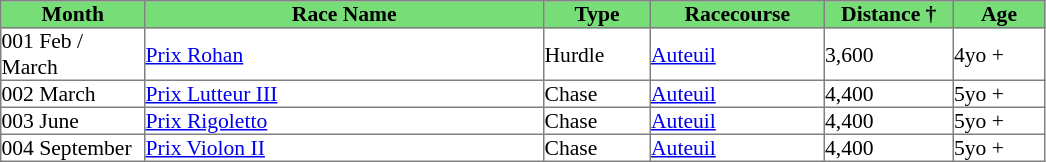<table class = "sortable" | border="1" cellpadding="0" style="border-collapse: collapse; font-size:90%">
<tr bgcolor="#77dd77" align="center">
<th width="95px"><strong>Month</strong><br></th>
<th width="265px"><strong>Race Name</strong><br></th>
<th width="70px"><strong>Type</strong><br></th>
<th width="115px"><strong>Racecourse</strong><br></th>
<th width="85px"><strong>Distance</strong> †<br></th>
<th width="60px"><strong>Age</strong><br></th>
</tr>
<tr>
<td><span>001</span> Feb / March</td>
<td><a href='#'>Prix Rohan</a></td>
<td>Hurdle</td>
<td><a href='#'>Auteuil</a></td>
<td>3,600</td>
<td>4yo +</td>
</tr>
<tr>
<td><span>002</span> March</td>
<td><a href='#'>Prix Lutteur III</a></td>
<td>Chase</td>
<td><a href='#'>Auteuil</a></td>
<td>4,400</td>
<td>5yo +</td>
</tr>
<tr>
<td><span>003</span> June</td>
<td><a href='#'>Prix Rigoletto</a></td>
<td>Chase</td>
<td><a href='#'>Auteuil</a></td>
<td>4,400</td>
<td>5yo +</td>
</tr>
<tr>
<td><span>004</span> September</td>
<td><a href='#'>Prix Violon II</a></td>
<td>Chase</td>
<td><a href='#'>Auteuil</a></td>
<td>4,400</td>
<td>5yo +</td>
</tr>
</table>
